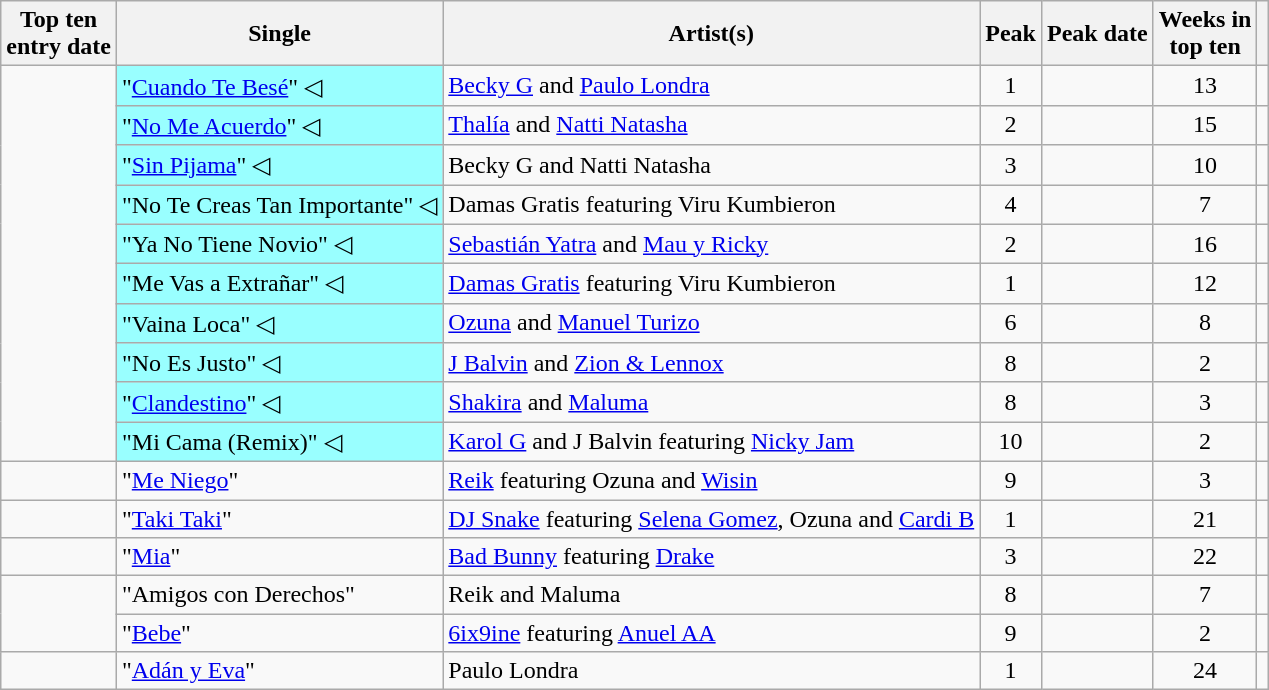<table class="wikitable sortable">
<tr>
<th>Top ten<br>entry date</th>
<th>Single</th>
<th>Artist(s)</th>
<th data-sort-type="number">Peak</th>
<th>Peak date</th>
<th data-sort-type="number">Weeks in<br>top ten</th>
<th></th>
</tr>
<tr>
<td rowspan="10"></td>
<td style="background:#9ff;">"<a href='#'>Cuando Te Besé</a>" ◁</td>
<td><a href='#'>Becky G</a> and <a href='#'>Paulo Londra</a></td>
<td style="text-align:center;">1</td>
<td></td>
<td style="text-align:center;">13</td>
<td style="text-align:center;"></td>
</tr>
<tr>
<td style="background:#9ff;">"<a href='#'>No Me Acuerdo</a>" ◁</td>
<td><a href='#'>Thalía</a> and <a href='#'>Natti Natasha</a></td>
<td style="text-align:center;">2</td>
<td></td>
<td style="text-align:center;">15</td>
<td style="text-align:center;"></td>
</tr>
<tr>
<td style="background:#9ff;">"<a href='#'>Sin Pijama</a>" ◁</td>
<td>Becky G and Natti Natasha</td>
<td style="text-align:center;">3</td>
<td></td>
<td style="text-align:center;">10</td>
<td style="text-align:center;"></td>
</tr>
<tr>
<td style="background:#9ff;">"No Te Creas Tan Importante" ◁</td>
<td>Damas Gratis featuring Viru Kumbieron</td>
<td style="text-align:center;">4</td>
<td></td>
<td style="text-align:center;">7</td>
<td style="text-align:center;"></td>
</tr>
<tr>
<td style="background:#9ff;">"Ya No Tiene Novio" ◁</td>
<td><a href='#'>Sebastián Yatra</a> and <a href='#'>Mau y Ricky</a></td>
<td style="text-align:center;">2</td>
<td></td>
<td style="text-align:center;">16</td>
<td style="text-align:center;"></td>
</tr>
<tr>
<td style="background:#9ff;">"Me Vas a Extrañar" ◁</td>
<td><a href='#'>Damas Gratis</a> featuring Viru Kumbieron</td>
<td style="text-align:center;">1</td>
<td></td>
<td style="text-align:center;">12</td>
<td style="text-align:center;"></td>
</tr>
<tr>
<td style="background:#9ff;">"Vaina Loca" ◁</td>
<td><a href='#'>Ozuna</a> and <a href='#'>Manuel Turizo</a></td>
<td style="text-align:center;">6</td>
<td></td>
<td style="text-align:center;">8</td>
<td style="text-align:center;"></td>
</tr>
<tr>
<td style="background:#9ff;">"No Es Justo" ◁</td>
<td><a href='#'>J Balvin</a> and <a href='#'>Zion & Lennox</a></td>
<td style="text-align:center;">8</td>
<td></td>
<td style="text-align:center;">2</td>
<td style="text-align:center;"></td>
</tr>
<tr>
<td style="background:#9ff;">"<a href='#'>Clandestino</a>" ◁</td>
<td><a href='#'>Shakira</a> and <a href='#'>Maluma</a></td>
<td style="text-align:center;">8</td>
<td></td>
<td style="text-align:center;">3</td>
<td style="text-align:center;"></td>
</tr>
<tr>
<td style="background:#9ff;">"Mi Cama (Remix)" ◁</td>
<td><a href='#'>Karol G</a> and J Balvin featuring <a href='#'>Nicky Jam</a></td>
<td style="text-align:center;">10</td>
<td></td>
<td style="text-align:center;">2</td>
<td style="text-align:center;"></td>
</tr>
<tr>
<td></td>
<td>"<a href='#'>Me Niego</a>"</td>
<td><a href='#'>Reik</a> featuring Ozuna and <a href='#'>Wisin</a></td>
<td style="text-align:center;">9</td>
<td></td>
<td style="text-align:center;">3</td>
<td style="text-align:center;"></td>
</tr>
<tr>
<td></td>
<td>"<a href='#'>Taki Taki</a>"</td>
<td><a href='#'>DJ Snake</a> featuring <a href='#'>Selena Gomez</a>, Ozuna and <a href='#'>Cardi B</a></td>
<td style="text-align:center;">1</td>
<td></td>
<td style="text-align:center;">21</td>
<td style="text-align:center;"></td>
</tr>
<tr>
<td></td>
<td>"<a href='#'>Mia</a>"</td>
<td><a href='#'>Bad Bunny</a> featuring <a href='#'>Drake</a></td>
<td style="text-align:center;">3</td>
<td></td>
<td style="text-align:center;">22</td>
<td style="text-align:center;"></td>
</tr>
<tr>
<td rowspan="2"></td>
<td>"Amigos con Derechos"</td>
<td>Reik and Maluma</td>
<td style="text-align:center;">8</td>
<td></td>
<td style="text-align:center;">7</td>
<td style="text-align:center;"></td>
</tr>
<tr>
<td>"<a href='#'>Bebe</a>"</td>
<td><a href='#'>6ix9ine</a> featuring <a href='#'>Anuel AA</a></td>
<td style="text-align:center;">9</td>
<td></td>
<td style="text-align:center;">2</td>
<td style="text-align:center;"></td>
</tr>
<tr>
<td></td>
<td>"<a href='#'>Adán y Eva</a>"</td>
<td>Paulo Londra</td>
<td style="text-align:center;">1</td>
<td></td>
<td style="text-align:center;">24</td>
<td style="text-align:center;"></td>
</tr>
</table>
